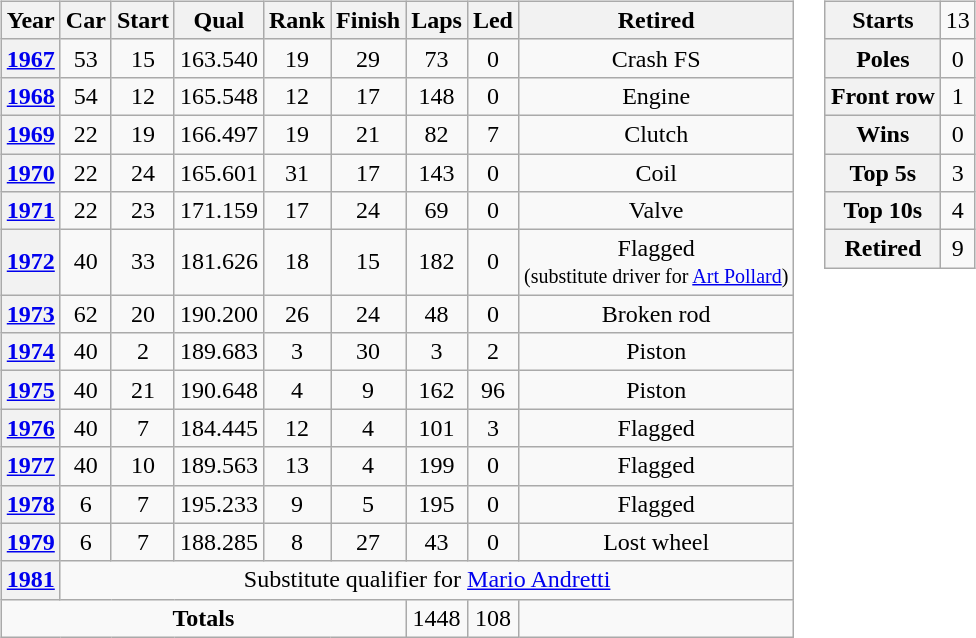<table>
<tr ---- valign="top">
<td><br><table class="wikitable" style="text-align:center">
<tr>
<th>Year</th>
<th>Car</th>
<th>Start</th>
<th>Qual</th>
<th>Rank</th>
<th>Finish</th>
<th>Laps</th>
<th>Led</th>
<th>Retired</th>
</tr>
<tr>
<th><a href='#'>1967</a></th>
<td>53</td>
<td>15</td>
<td>163.540</td>
<td>19</td>
<td>29</td>
<td>73</td>
<td>0</td>
<td>Crash FS</td>
</tr>
<tr>
<th><a href='#'>1968</a></th>
<td>54</td>
<td>12</td>
<td>165.548</td>
<td>12</td>
<td>17</td>
<td>148</td>
<td>0</td>
<td>Engine</td>
</tr>
<tr>
<th><a href='#'>1969</a></th>
<td>22</td>
<td>19</td>
<td>166.497</td>
<td>19</td>
<td>21</td>
<td>82</td>
<td>7</td>
<td>Clutch</td>
</tr>
<tr>
<th><a href='#'>1970</a></th>
<td>22</td>
<td>24</td>
<td>165.601</td>
<td>31</td>
<td>17</td>
<td>143</td>
<td>0</td>
<td>Coil</td>
</tr>
<tr>
<th><a href='#'>1971</a></th>
<td>22</td>
<td>23</td>
<td>171.159</td>
<td>17</td>
<td>24</td>
<td>69</td>
<td>0</td>
<td>Valve</td>
</tr>
<tr>
<th><a href='#'>1972</a></th>
<td>40</td>
<td>33</td>
<td>181.626</td>
<td>18</td>
<td>15</td>
<td>182</td>
<td>0</td>
<td>Flagged<br><small>(substitute driver for <a href='#'>Art Pollard</a>)</small></td>
</tr>
<tr>
<th><a href='#'>1973</a></th>
<td>62</td>
<td>20</td>
<td>190.200</td>
<td>26</td>
<td>24</td>
<td>48</td>
<td>0</td>
<td>Broken rod</td>
</tr>
<tr>
<th><a href='#'>1974</a></th>
<td>40</td>
<td>2</td>
<td>189.683</td>
<td>3</td>
<td>30</td>
<td>3</td>
<td>2</td>
<td>Piston</td>
</tr>
<tr>
<th><a href='#'>1975</a></th>
<td>40</td>
<td>21</td>
<td>190.648</td>
<td>4</td>
<td>9</td>
<td>162</td>
<td>96</td>
<td>Piston</td>
</tr>
<tr>
<th><a href='#'>1976</a></th>
<td>40</td>
<td>7</td>
<td>184.445</td>
<td>12</td>
<td>4</td>
<td>101</td>
<td>3</td>
<td>Flagged</td>
</tr>
<tr>
<th><a href='#'>1977</a></th>
<td>40</td>
<td>10</td>
<td>189.563</td>
<td>13</td>
<td>4</td>
<td>199</td>
<td>0</td>
<td>Flagged</td>
</tr>
<tr>
<th><a href='#'>1978</a></th>
<td>6</td>
<td>7</td>
<td>195.233</td>
<td>9</td>
<td>5</td>
<td>195</td>
<td>0</td>
<td>Flagged</td>
</tr>
<tr>
<th><a href='#'>1979</a></th>
<td>6</td>
<td>7</td>
<td>188.285</td>
<td>8</td>
<td>27</td>
<td>43</td>
<td>0</td>
<td>Lost wheel</td>
</tr>
<tr>
<th><a href='#'>1981</a></th>
<td COLSPAN=8>Substitute qualifier for <a href='#'>Mario Andretti</a></td>
</tr>
<tr>
<td colspan="6"><strong>Totals</strong></td>
<td>1448</td>
<td>108</td>
<td></td>
</tr>
</table>
</td>
<td><br><table class="wikitable" style="text-align:center">
<tr>
<th>Starts</th>
<td>13</td>
</tr>
<tr>
<th>Poles</th>
<td>0</td>
</tr>
<tr>
<th>Front row</th>
<td>1</td>
</tr>
<tr>
<th>Wins</th>
<td>0</td>
</tr>
<tr>
<th>Top 5s</th>
<td>3</td>
</tr>
<tr>
<th>Top 10s</th>
<td>4</td>
</tr>
<tr>
<th>Retired</th>
<td>9</td>
</tr>
</table>
</td>
</tr>
</table>
